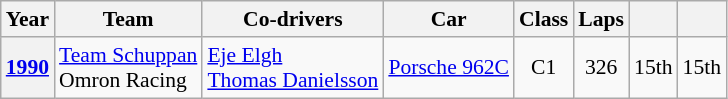<table class="wikitable" style="text-align:center; font-size:90%">
<tr>
<th>Year</th>
<th>Team</th>
<th>Co-drivers</th>
<th>Car</th>
<th>Class</th>
<th>Laps</th>
<th></th>
<th></th>
</tr>
<tr>
<th><a href='#'>1990</a></th>
<td align="left"> <a href='#'>Team Schuppan</a><br> Omron Racing</td>
<td align="left"> <a href='#'>Eje Elgh</a><br> <a href='#'>Thomas Danielsson</a></td>
<td align="left"><a href='#'>Porsche 962C</a></td>
<td>C1</td>
<td>326</td>
<td>15th</td>
<td>15th</td>
</tr>
</table>
